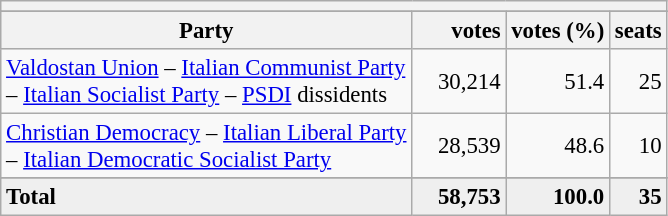<table class="wikitable" style="font-size:95%">
<tr>
<th colspan=4></th>
</tr>
<tr>
</tr>
<tr bgcolor="EFEFEF">
<th>Party</th>
<th>      votes</th>
<th>votes (%)</th>
<th>seats</th>
</tr>
<tr>
<td><a href='#'>Valdostan Union</a> – <a href='#'>Italian Communist Party</a><br>– <a href='#'>Italian Socialist Party</a> – <a href='#'>PSDI</a> dissidents</td>
<td align=right>30,214</td>
<td align=right>51.4</td>
<td align=right>25</td>
</tr>
<tr>
<td><a href='#'>Christian Democracy</a> – <a href='#'>Italian Liberal Party</a><br>– <a href='#'>Italian Democratic Socialist Party</a></td>
<td align=right>28,539</td>
<td align=right>48.6</td>
<td align=right>10</td>
</tr>
<tr>
</tr>
<tr bgcolor="EFEFEF">
<td><strong>Total</strong></td>
<td align=right><strong>58,753</strong></td>
<td align=right><strong>100.0</strong></td>
<td align=right><strong>35</strong></td>
</tr>
</table>
